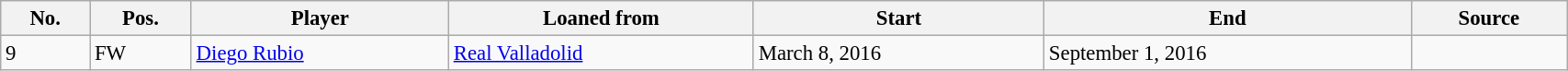<table class="wikitable sortable" style="width:90%; text-align:center; font-size:95%; text-align:left;">
<tr>
<th><strong>No.</strong></th>
<th><strong>Pos.</strong></th>
<th><strong>Player</strong></th>
<th><strong>Loaned from</strong></th>
<th><strong>Start</strong></th>
<th><strong>End</strong></th>
<th><strong>Source</strong></th>
</tr>
<tr>
<td>9</td>
<td>FW</td>
<td> <a href='#'>Diego Rubio</a></td>
<td> <a href='#'>Real Valladolid</a></td>
<td>March 8, 2016</td>
<td>September 1, 2016</td>
<td></td>
</tr>
</table>
